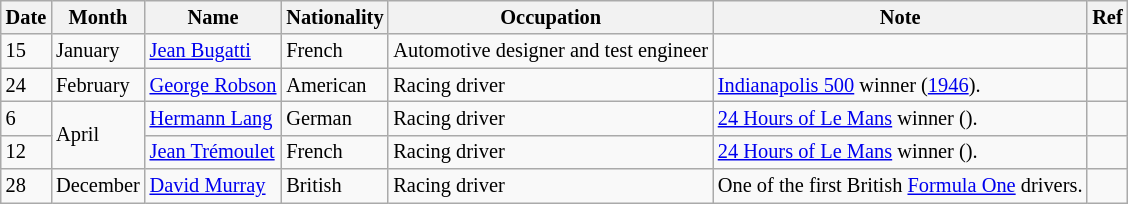<table class="wikitable" style="font-size:85%;">
<tr>
<th>Date</th>
<th>Month</th>
<th>Name</th>
<th>Nationality</th>
<th>Occupation</th>
<th>Note</th>
<th>Ref</th>
</tr>
<tr>
<td>15</td>
<td>January</td>
<td><a href='#'>Jean Bugatti</a></td>
<td>French</td>
<td>Automotive designer and test engineer</td>
<td></td>
<td></td>
</tr>
<tr>
<td>24</td>
<td>February</td>
<td><a href='#'>George Robson</a></td>
<td>American</td>
<td>Racing driver</td>
<td><a href='#'>Indianapolis 500</a> winner (<a href='#'>1946</a>).</td>
<td></td>
</tr>
<tr>
<td>6</td>
<td rowspan=2>April</td>
<td><a href='#'>Hermann Lang</a></td>
<td>German</td>
<td>Racing driver</td>
<td><a href='#'>24 Hours of Le Mans</a> winner ().</td>
<td></td>
</tr>
<tr>
<td>12</td>
<td><a href='#'>Jean Trémoulet</a></td>
<td>French</td>
<td>Racing driver</td>
<td><a href='#'>24 Hours of Le Mans</a> winner ().</td>
<td></td>
</tr>
<tr>
<td>28</td>
<td>December</td>
<td><a href='#'>David Murray</a></td>
<td>British</td>
<td>Racing driver</td>
<td>One of the first British <a href='#'>Formula One</a> drivers.</td>
<td></td>
</tr>
</table>
